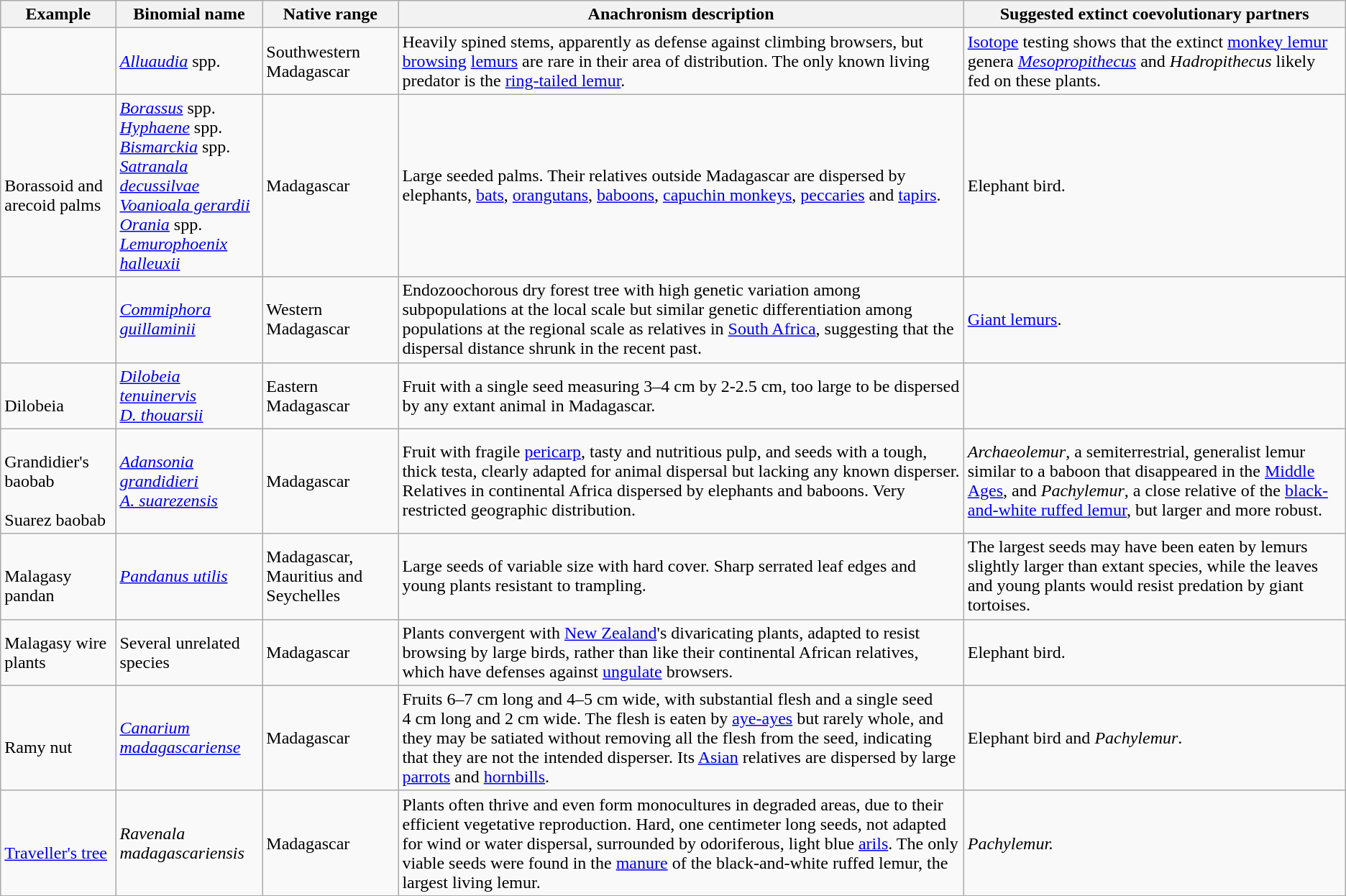<table class=wikitable>
<tr>
<th>Example</th>
<th>Binomial name</th>
<th>Native range</th>
<th>Anachronism description</th>
<th>Suggested extinct coevolutionary partners</th>
</tr>
<tr>
<td></td>
<td><em><a href='#'>Alluaudia</a></em> spp.</td>
<td>Southwestern Madagascar</td>
<td>Heavily spined stems, apparently as defense against climbing browsers, but <a href='#'>browsing</a> <a href='#'>lemurs</a> are rare in their area of distribution. The only known living predator is the <a href='#'>ring-tailed lemur</a>.</td>
<td><a href='#'>Isotope</a> testing shows that the extinct <a href='#'>monkey lemur</a> genera <em><a href='#'>Mesopropithecus</a></em> and <em>Hadropithecus</em> likely fed on these plants.</td>
</tr>
<tr>
<td><br>Borassoid and arecoid palms</td>
<td><em><a href='#'>Borassus</a></em> spp.<br><em><a href='#'>Hyphaene</a></em> spp.<br><em><a href='#'>Bismarckia</a></em> spp.<br><em><a href='#'>Satranala decussilvae</a></em><br><em><a href='#'>Voanioala gerardii</a></em><br><em><a href='#'>Orania</a></em> spp.<br><em><a href='#'>Lemurophoenix halleuxii </a></em></td>
<td>Madagascar</td>
<td>Large seeded palms. Their relatives outside Madagascar are dispersed by elephants, <a href='#'>bats</a>, <a href='#'>orangutans</a>, <a href='#'>baboons</a>, <a href='#'>capuchin monkeys</a>, <a href='#'>peccaries</a> and <a href='#'>tapirs</a>.</td>
<td>Elephant bird.</td>
</tr>
<tr>
<td></td>
<td><em><a href='#'>Commiphora guillaminii</a></em></td>
<td>Western Madagascar</td>
<td>Endozoochorous dry forest tree with high genetic variation among subpopulations at the local scale but similar genetic differentiation among populations at the regional scale as relatives in <a href='#'>South Africa</a>, suggesting that the dispersal distance shrunk in the recent past.</td>
<td><a href='#'>Giant lemurs</a>.</td>
</tr>
<tr>
<td><br>Dilobeia</td>
<td><em><a href='#'>Dilobeia tenuinervis</a></em><br><em><a href='#'>D. thouarsii</a></em></td>
<td>Eastern Madagascar</td>
<td>Fruit with a single seed measuring 3–4 cm by 2-2.5 cm, too large to be dispersed by any extant animal in Madagascar.</td>
<td></td>
</tr>
<tr>
<td><br>Grandidier's baobab<br><br>Suarez baobab</td>
<td><em><a href='#'>Adansonia grandidieri</a></em><br><em><a href='#'>A. suarezensis</a></em></td>
<td>Madagascar</td>
<td>Fruit with fragile <a href='#'>pericarp</a>, tasty and nutritious pulp, and seeds with a tough, thick testa, clearly adapted for animal dispersal but lacking any known disperser. Relatives in continental Africa dispersed by elephants and baboons. Very restricted geographic distribution.</td>
<td><em>Archaeolemur</em>, a  semiterrestrial, generalist lemur similar to a baboon that disappeared in the <a href='#'>Middle Ages</a>, and <em>Pachylemur</em>, a close relative of the <a href='#'>black-and-white ruffed lemur</a>, but larger and more robust.</td>
</tr>
<tr>
<td><br>Malagasy pandan</td>
<td><em><a href='#'>Pandanus utilis</a></em></td>
<td>Madagascar, Mauritius and Seychelles</td>
<td>Large seeds of variable size with hard cover. Sharp serrated leaf edges and young plants resistant to trampling.</td>
<td>The largest seeds may have been eaten by lemurs slightly larger than extant species, while the leaves and young plants would resist predation by giant tortoises.</td>
</tr>
<tr>
<td>Malagasy wire plants</td>
<td>Several unrelated species</td>
<td>Madagascar</td>
<td>Plants convergent with <a href='#'>New Zealand</a>'s divaricating plants, adapted to resist browsing by large birds, rather than like their continental African relatives, which have defenses against <a href='#'>ungulate</a> browsers.</td>
<td>Elephant bird.</td>
</tr>
<tr>
<td><br>Ramy nut</td>
<td><em><a href='#'>Canarium madagascariense</a></em></td>
<td>Madagascar</td>
<td>Fruits 6–7 cm long and 4–5 cm wide, with substantial flesh and a single seed 4 cm long and 2 cm wide. The flesh is eaten by <a href='#'>aye-ayes</a> but rarely whole, and they may be satiated without removing all the flesh from the seed, indicating that they are not the intended disperser. Its <a href='#'>Asian</a> relatives are dispersed by large <a href='#'>parrots</a> and <a href='#'>hornbills</a>.</td>
<td>Elephant bird and <em>Pachylemur</em>.</td>
</tr>
<tr>
<td><br><a href='#'>Traveller's tree</a></td>
<td><em>Ravenala madagascariensis</em></td>
<td>Madagascar</td>
<td>Plants often thrive and even form monocultures in degraded areas, due to their efficient vegetative reproduction. Hard, one centimeter long seeds, not adapted for wind or water dispersal, surrounded by odoriferous, light blue <a href='#'>arils</a>. The only viable seeds were found in the <a href='#'>manure</a> of the black-and-white ruffed lemur, the largest living lemur.</td>
<td><em>Pachylemur.</em></td>
</tr>
</table>
